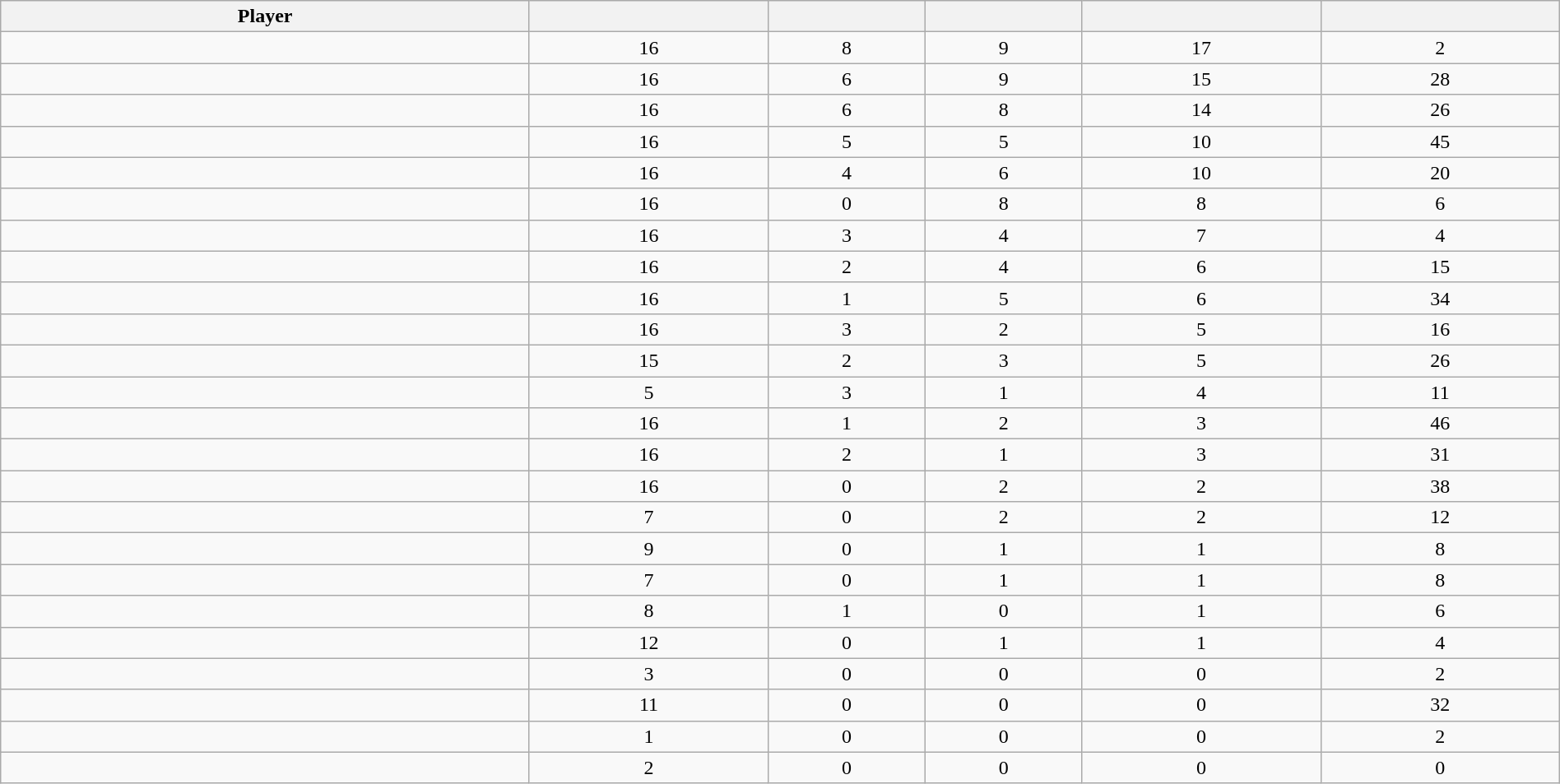<table class="wikitable sortable" style="width:100%;">
<tr align=center>
<th>Player</th>
<th></th>
<th></th>
<th></th>
<th></th>
<th></th>
</tr>
<tr align=center>
<td></td>
<td>16</td>
<td>8</td>
<td>9</td>
<td>17</td>
<td>2</td>
</tr>
<tr align=center>
<td></td>
<td>16</td>
<td>6</td>
<td>9</td>
<td>15</td>
<td>28</td>
</tr>
<tr align=center>
<td></td>
<td>16</td>
<td>6</td>
<td>8</td>
<td>14</td>
<td>26</td>
</tr>
<tr align=center>
<td></td>
<td>16</td>
<td>5</td>
<td>5</td>
<td>10</td>
<td>45</td>
</tr>
<tr align=center>
<td></td>
<td>16</td>
<td>4</td>
<td>6</td>
<td>10</td>
<td>20</td>
</tr>
<tr align=center>
<td></td>
<td>16</td>
<td>0</td>
<td>8</td>
<td>8</td>
<td>6</td>
</tr>
<tr align=center>
<td></td>
<td>16</td>
<td>3</td>
<td>4</td>
<td>7</td>
<td>4</td>
</tr>
<tr align=center>
<td></td>
<td>16</td>
<td>2</td>
<td>4</td>
<td>6</td>
<td>15</td>
</tr>
<tr align=center>
<td></td>
<td>16</td>
<td>1</td>
<td>5</td>
<td>6</td>
<td>34</td>
</tr>
<tr align=center>
<td></td>
<td>16</td>
<td>3</td>
<td>2</td>
<td>5</td>
<td>16</td>
</tr>
<tr align=center>
<td></td>
<td>15</td>
<td>2</td>
<td>3</td>
<td>5</td>
<td>26</td>
</tr>
<tr align=center>
<td></td>
<td>5</td>
<td>3</td>
<td>1</td>
<td>4</td>
<td>11</td>
</tr>
<tr align=center>
<td></td>
<td>16</td>
<td>1</td>
<td>2</td>
<td>3</td>
<td>46</td>
</tr>
<tr align=center>
<td></td>
<td>16</td>
<td>2</td>
<td>1</td>
<td>3</td>
<td>31</td>
</tr>
<tr align=center>
<td></td>
<td>16</td>
<td>0</td>
<td>2</td>
<td>2</td>
<td>38</td>
</tr>
<tr align=center>
<td></td>
<td>7</td>
<td>0</td>
<td>2</td>
<td>2</td>
<td>12</td>
</tr>
<tr align=center>
<td></td>
<td>9</td>
<td>0</td>
<td>1</td>
<td>1</td>
<td>8</td>
</tr>
<tr align=center>
<td></td>
<td>7</td>
<td>0</td>
<td>1</td>
<td>1</td>
<td>8</td>
</tr>
<tr align=center>
<td></td>
<td>8</td>
<td>1</td>
<td>0</td>
<td>1</td>
<td>6</td>
</tr>
<tr align=center>
<td></td>
<td>12</td>
<td>0</td>
<td>1</td>
<td>1</td>
<td>4</td>
</tr>
<tr align=center>
<td></td>
<td>3</td>
<td>0</td>
<td>0</td>
<td>0</td>
<td>2</td>
</tr>
<tr align=center>
<td></td>
<td>11</td>
<td>0</td>
<td>0</td>
<td>0</td>
<td>32</td>
</tr>
<tr align=center>
<td></td>
<td>1</td>
<td>0</td>
<td>0</td>
<td>0</td>
<td>2</td>
</tr>
<tr align=center>
<td></td>
<td>2</td>
<td>0</td>
<td>0</td>
<td>0</td>
<td>0</td>
</tr>
</table>
